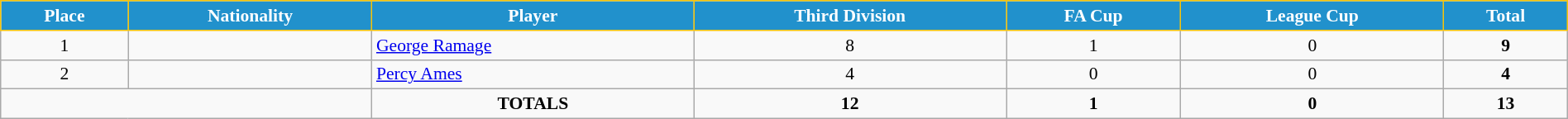<table class="wikitable" style="text-align:center; font-size:90%; width:100%;">
<tr>
<th style="background:#2191CC; color:white; border:1px solid #F7C408; text-align:center;">Place</th>
<th style="background:#2191CC; color:white; border:1px solid #F7C408; text-align:center;">Nationality</th>
<th style="background:#2191CC; color:white; border:1px solid #F7C408; text-align:center;">Player</th>
<th style="background:#2191CC; color:white; border:1px solid #F7C408; text-align:center;">Third Division</th>
<th style="background:#2191CC; color:white; border:1px solid #F7C408; text-align:center;">FA Cup</th>
<th style="background:#2191CC; color:white; border:1px solid #F7C408; text-align:center;">League Cup</th>
<th style="background:#2191CC; color:white; border:1px solid #F7C408; text-align:center;">Total</th>
</tr>
<tr>
<td>1</td>
<td></td>
<td align="left"><a href='#'>George Ramage</a></td>
<td>8</td>
<td>1</td>
<td>0</td>
<td><strong>9</strong></td>
</tr>
<tr>
<td>2</td>
<td></td>
<td align="left"><a href='#'>Percy Ames</a></td>
<td>4</td>
<td>0</td>
<td>0</td>
<td><strong>4</strong></td>
</tr>
<tr>
<td colspan="2"></td>
<td><strong>TOTALS</strong></td>
<td><strong>12</strong></td>
<td><strong>1</strong></td>
<td><strong>0</strong></td>
<td><strong>13</strong></td>
</tr>
</table>
